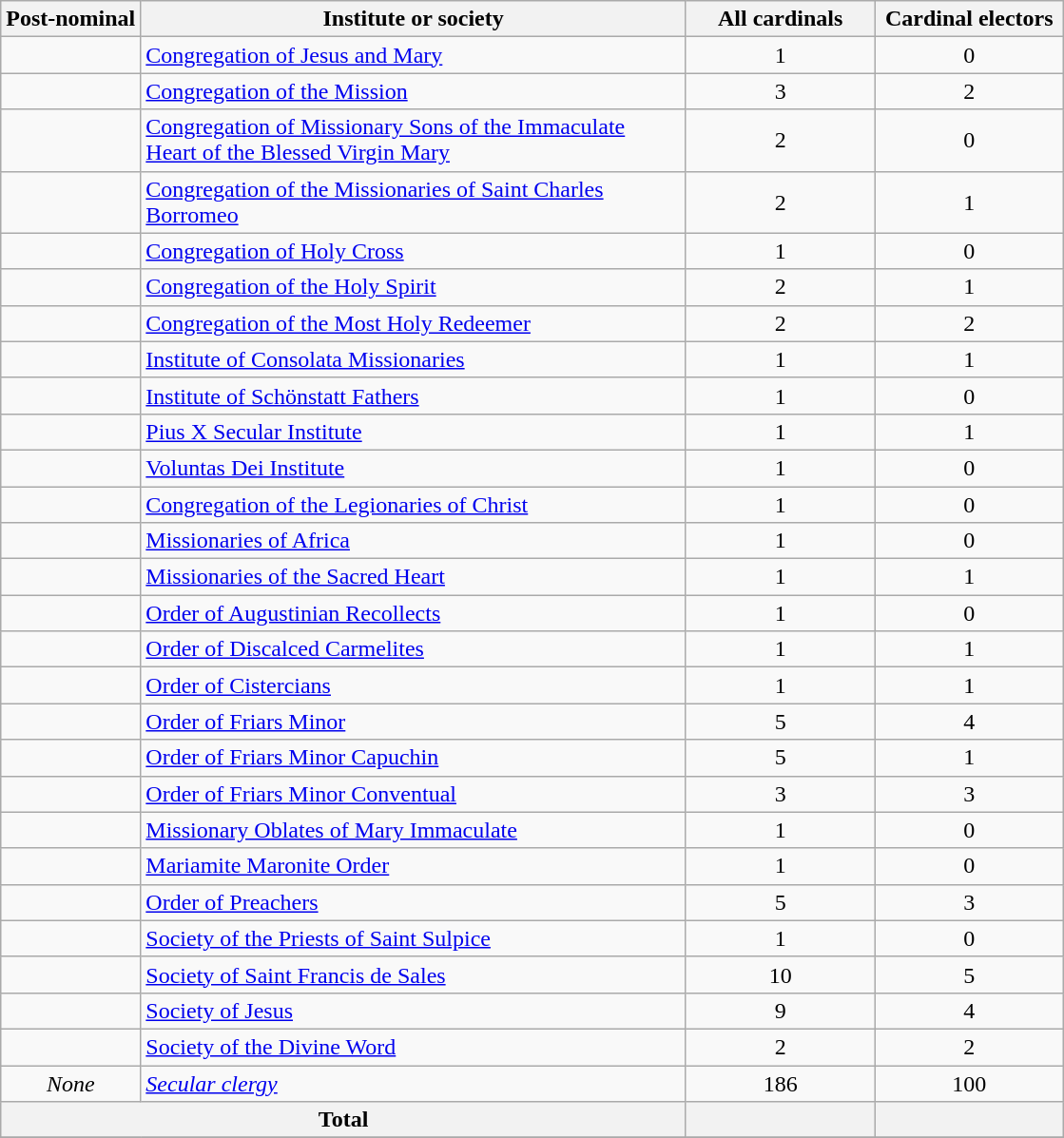<table class="wikitable sortable" style="text-align:center">
<tr>
<th scope="col">Post-nominal</th>
<th scope="col" width="375">Institute or society</th>
<th scope="col" width="125">All cardinals</th>
<th scope="col" width="125">Cardinal electors</th>
</tr>
<tr>
<td scope="row"></td>
<td style="text-align:left"><a href='#'>Congregation of Jesus and Mary</a> </td>
<td>1</td>
<td>0</td>
</tr>
<tr>
<td scope="row"></td>
<td style="text-align:left"><a href='#'>Congregation of the Mission</a> </td>
<td>3</td>
<td>2</td>
</tr>
<tr>
<td scope="row"></td>
<td style="text-align:left"><a href='#'>Congregation of Missionary Sons of the Immaculate Heart of the Blessed Virgin Mary</a> </td>
<td>2</td>
<td>0</td>
</tr>
<tr>
<td scope="row"></td>
<td style="text-align:left"><a href='#'>Congregation of the Missionaries of Saint Charles Borromeo</a> </td>
<td>2</td>
<td>1</td>
</tr>
<tr>
<td scope="row"></td>
<td style="text-align:left"><a href='#'>Congregation of Holy Cross</a> </td>
<td>1</td>
<td>0</td>
</tr>
<tr>
<td scope="row"></td>
<td style="text-align:left"><a href='#'>Congregation of the Holy Spirit</a> </td>
<td>2</td>
<td>1</td>
</tr>
<tr>
<td scope="row"></td>
<td style="text-align:left"><a href='#'>Congregation of the Most Holy Redeemer</a> </td>
<td>2</td>
<td>2</td>
</tr>
<tr>
<td scope="row"></td>
<td style="text-align:left"><a href='#'>Institute of Consolata Missionaries</a></td>
<td>1</td>
<td>1</td>
</tr>
<tr>
<td scope="row"></td>
<td style="text-align:left"><a href='#'>Institute of Schönstatt Fathers</a></td>
<td>1</td>
<td>0</td>
</tr>
<tr>
<td scope="row"></td>
<td style="text-align:left"><a href='#'>Pius&nbsp;X Secular Institute</a></td>
<td>1</td>
<td>1</td>
</tr>
<tr>
<td scope="row"></td>
<td style="text-align:left"><a href='#'>Voluntas Dei Institute</a></td>
<td>1</td>
<td>0</td>
</tr>
<tr>
<td scope="row"></td>
<td style="text-align:left"><a href='#'>Congregation of the Legionaries of Christ</a></td>
<td>1</td>
<td>0</td>
</tr>
<tr>
<td scope="row"></td>
<td style="text-align:left"><a href='#'>Missionaries of Africa</a> </td>
<td>1</td>
<td>0</td>
</tr>
<tr>
<td scope="row"></td>
<td style="text-align:left"><a href='#'>Missionaries of the Sacred Heart</a></td>
<td>1</td>
<td>1</td>
</tr>
<tr>
<td scope="row"></td>
<td style="text-align:left"><a href='#'>Order of Augustinian Recollects</a></td>
<td>1</td>
<td>0</td>
</tr>
<tr>
<td scope="row"></td>
<td style="text-align:left"><a href='#'>Order of Discalced Carmelites</a></td>
<td>1</td>
<td>1</td>
</tr>
<tr>
<td scope="row"></td>
<td style="text-align:left"><a href='#'>Order of Cistercians</a></td>
<td>1</td>
<td>1</td>
</tr>
<tr>
<td scope="row"></td>
<td style="text-align:left"><a href='#'>Order of Friars Minor</a> </td>
<td>5</td>
<td>4</td>
</tr>
<tr>
<td scope="row"></td>
<td style="text-align:left"><a href='#'>Order of Friars Minor Capuchin</a> </td>
<td>5</td>
<td>1</td>
</tr>
<tr>
<td scope="row"></td>
<td style="text-align:left"><a href='#'>Order of Friars Minor Conventual</a> </td>
<td>3</td>
<td>3</td>
</tr>
<tr>
<td scope="row"></td>
<td style="text-align:left"><a href='#'>Missionary Oblates of Mary Immaculate</a> </td>
<td>1</td>
<td>0</td>
</tr>
<tr>
<td scope="row"></td>
<td style="text-align:left"><a href='#'>Mariamite Maronite Order</a> </td>
<td>1</td>
<td>0</td>
</tr>
<tr>
<td scope="row"></td>
<td style="text-align:left"><a href='#'>Order of Preachers</a> </td>
<td>5</td>
<td>3</td>
</tr>
<tr>
<td scope="row"></td>
<td style="text-align:left"><a href='#'>Society of the Priests of Saint Sulpice</a> </td>
<td>1</td>
<td>0</td>
</tr>
<tr>
<td scope="row"></td>
<td style="text-align:left"><a href='#'>Society of Saint Francis de Sales</a> </td>
<td>10</td>
<td>5</td>
</tr>
<tr>
<td scope="row"></td>
<td style="text-align:left"><a href='#'>Society of Jesus</a> </td>
<td>9</td>
<td>4</td>
</tr>
<tr>
<td scope="row"></td>
<td style="text-align:left"><a href='#'>Society of the Divine Word</a> </td>
<td>2</td>
<td>2</td>
</tr>
<tr class="sortbottom">
<td scope="row"><em>None</em></td>
<td style="text-align:left"><em><a href='#'>Secular clergy</a></em></td>
<td>186</td>
<td>100</td>
</tr>
<tr>
<th scope="row" colspan="2">Total</th>
<th></th>
<th></th>
</tr>
<tr>
</tr>
</table>
